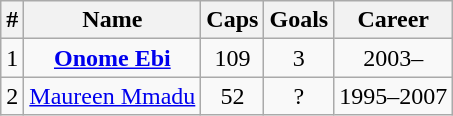<table class="wikitable sortable" style="text-align: center;">
<tr>
<th>#</th>
<th>Name</th>
<th>Caps</th>
<th>Goals</th>
<th>Career</th>
</tr>
<tr>
<td>1</td>
<td><strong><a href='#'>Onome Ebi</a></strong></td>
<td>109</td>
<td>3</td>
<td>2003–</td>
</tr>
<tr>
<td>2</td>
<td><a href='#'>Maureen Mmadu</a></td>
<td>52</td>
<td>?</td>
<td>1995–2007<br></td>
</tr>
</table>
